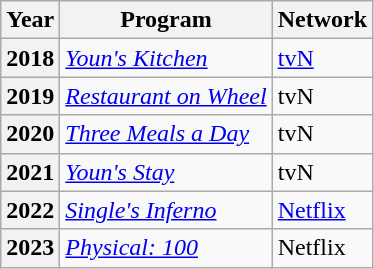<table class="wikitable plainrowheaders">
<tr>
<th>Year</th>
<th>Program</th>
<th>Network</th>
</tr>
<tr>
<th scope="row">2018</th>
<td><em><a href='#'>Youn's Kitchen</a></em></td>
<td><a href='#'>tvN</a></td>
</tr>
<tr>
<th scope="row">2019</th>
<td><em><a href='#'>Restaurant on Wheel</a></em></td>
<td>tvN</td>
</tr>
<tr>
<th scope="row">2020</th>
<td><em><a href='#'>Three Meals a Day</a></em></td>
<td>tvN</td>
</tr>
<tr>
<th scope="row">2021</th>
<td><em><a href='#'>Youn's Stay</a></em></td>
<td>tvN</td>
</tr>
<tr>
<th scope="row">2022</th>
<td><em><a href='#'>Single's Inferno</a></em></td>
<td><a href='#'>Netflix</a></td>
</tr>
<tr>
<th scope="row">2023</th>
<td><em><a href='#'>Physical: 100</a></em></td>
<td>Netflix</td>
</tr>
</table>
